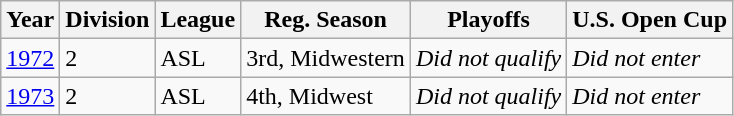<table class="wikitable">
<tr>
<th>Year</th>
<th>Division</th>
<th>League</th>
<th>Reg. Season</th>
<th>Playoffs</th>
<th>U.S. Open Cup</th>
</tr>
<tr>
<td><a href='#'>1972</a></td>
<td>2</td>
<td>ASL</td>
<td>3rd, Midwestern</td>
<td><em>Did not qualify</em></td>
<td><em>Did not enter</em></td>
</tr>
<tr>
<td><a href='#'>1973</a></td>
<td>2</td>
<td>ASL</td>
<td>4th, Midwest</td>
<td><em>Did not qualify</em></td>
<td><em>Did not enter</em></td>
</tr>
</table>
